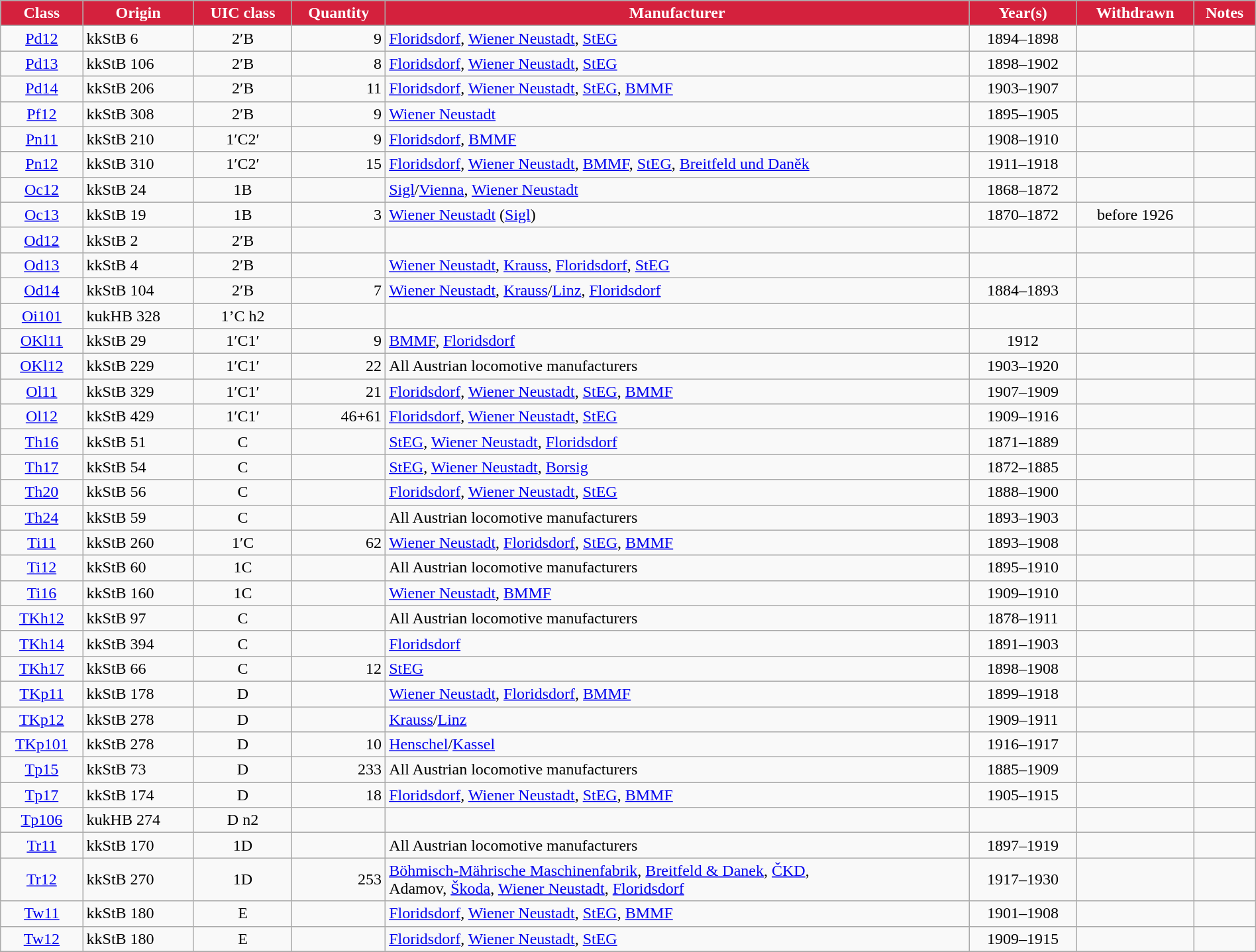<table class="wikitable" width="100%" style=text-align:center>
<tr>
<th style="color:#ffffff; background:#D4213D">Class</th>
<th style="color:#ffffff; background:#D4213D">Origin</th>
<th style="color:#ffffff; background:#D4213D">UIC class</th>
<th style="color:#ffffff; background:#D4213D">Quantity</th>
<th style="color:#ffffff; background:#D4213D">Manufacturer</th>
<th style="color:#ffffff; background:#D4213D">Year(s)</th>
<th style="color:#ffffff; background:#D4213D">Withdrawn</th>
<th style="color:#ffffff; background:#D4213D">Notes</th>
</tr>
<tr>
<td><a href='#'>Pd12</a></td>
<td align=left>kkStB 6</td>
<td>2′B</td>
<td align="right">9</td>
<td align="left"><a href='#'>Floridsdorf</a>, <a href='#'>Wiener Neustadt</a>, <a href='#'>StEG</a></td>
<td>1894–1898</td>
<td></td>
<td align=left></td>
</tr>
<tr>
<td><a href='#'>Pd13</a></td>
<td align=left>kkStB 106</td>
<td>2′B</td>
<td align="right">8</td>
<td align="left"><a href='#'>Floridsdorf</a>, <a href='#'>Wiener Neustadt</a>, <a href='#'>StEG</a></td>
<td>1898–1902</td>
<td></td>
<td align=left></td>
</tr>
<tr>
<td><a href='#'>Pd14</a></td>
<td align=left>kkStB 206</td>
<td>2′B</td>
<td align="right">11</td>
<td align="left"><a href='#'>Floridsdorf</a>, <a href='#'>Wiener Neustadt</a>, <a href='#'>StEG</a>, <a href='#'>BMMF</a></td>
<td>1903–1907</td>
<td></td>
<td align=left></td>
</tr>
<tr>
<td><a href='#'>Pf12</a></td>
<td align=left>kkStB 308</td>
<td>2′B</td>
<td align="right">9</td>
<td align=left><a href='#'>Wiener Neustadt</a></td>
<td>1895–1905</td>
<td></td>
<td align=left></td>
</tr>
<tr>
<td><a href='#'>Pn11</a></td>
<td align=left>kkStB 210</td>
<td>1′C2′</td>
<td align="right">9</td>
<td align=left><a href='#'>Floridsdorf</a>, <a href='#'>BMMF</a></td>
<td>1908–1910</td>
<td></td>
<td align=left></td>
</tr>
<tr>
<td><a href='#'>Pn12</a></td>
<td align=left>kkStB 310</td>
<td>1′C2′</td>
<td align="right">15</td>
<td align=left><a href='#'>Floridsdorf</a>, <a href='#'>Wiener Neustadt</a>, <a href='#'>BMMF</a>, <a href='#'>StEG</a>, <a href='#'>Breitfeld und Daněk</a></td>
<td>1911–1918</td>
<td></td>
<td align=left></td>
</tr>
<tr>
<td><a href='#'>Oc12</a></td>
<td align=left>kkStB 24</td>
<td>1B</td>
<td align="right"></td>
<td align="left"><a href='#'>Sigl</a>/<a href='#'>Vienna</a>, <a href='#'>Wiener Neustadt</a></td>
<td>1868–1872</td>
<td></td>
<td align=left></td>
</tr>
<tr>
<td><a href='#'>Oc13</a></td>
<td align=left>kkStB 19</td>
<td>1B</td>
<td align="right">3</td>
<td align=left><a href='#'>Wiener Neustadt</a> (<a href='#'>Sigl</a>)</td>
<td>1870–1872</td>
<td>before 1926</td>
<td align=left></td>
</tr>
<tr>
<td><a href='#'>Od12</a></td>
<td align=left>kkStB 2</td>
<td>2′B</td>
<td align="right"></td>
<td align="left"></td>
<td></td>
<td></td>
<td align=left></td>
</tr>
<tr>
<td><a href='#'>Od13</a></td>
<td align=left>kkStB 4</td>
<td>2′B</td>
<td align="right"></td>
<td align="left"><a href='#'>Wiener Neustadt</a>, <a href='#'>Krauss</a>, <a href='#'>Floridsdorf</a>, <a href='#'>StEG</a></td>
<td></td>
<td></td>
<td align=left></td>
</tr>
<tr>
<td><a href='#'>Od14</a></td>
<td align=left>kkStB 104</td>
<td>2′B</td>
<td align="right">7</td>
<td align="left"><a href='#'>Wiener Neustadt</a>, <a href='#'>Krauss</a>/<a href='#'>Linz</a>, <a href='#'>Floridsdorf</a></td>
<td>1884–1893</td>
<td></td>
<td align=left></td>
</tr>
<tr>
<td><a href='#'>Oi101</a></td>
<td align=left>kukHB 328</td>
<td>1’C h2</td>
<td align=right></td>
<td align=left></td>
<td></td>
<td></td>
<td align=left></td>
</tr>
<tr>
<td><a href='#'>OKl11</a></td>
<td align=left>kkStB 29</td>
<td>1′C1′</td>
<td align="right">9</td>
<td align="left"><a href='#'>BMMF</a>, <a href='#'>Floridsdorf</a></td>
<td>1912</td>
<td></td>
<td align=left></td>
</tr>
<tr>
<td><a href='#'>OKl12</a></td>
<td align=left>kkStB 229</td>
<td>1′C1′</td>
<td align="right">22</td>
<td align="left">All Austrian locomotive manufacturers</td>
<td>1903–1920</td>
<td></td>
<td align=left></td>
</tr>
<tr>
<td><a href='#'>Ol11</a></td>
<td align=left>kkStB 329</td>
<td>1′C1′</td>
<td align="right">21</td>
<td align="left"><a href='#'>Floridsdorf</a>, <a href='#'>Wiener Neustadt</a>, <a href='#'>StEG</a>, <a href='#'>BMMF</a></td>
<td>1907–1909</td>
<td></td>
<td align=left></td>
</tr>
<tr>
<td><a href='#'>Ol12</a></td>
<td align=left>kkStB 429</td>
<td>1′C1′</td>
<td align="right">46+61</td>
<td align="left"><a href='#'>Floridsdorf</a>, <a href='#'>Wiener Neustadt</a>, <a href='#'>StEG</a></td>
<td>1909–1916</td>
<td></td>
<td align=left></td>
</tr>
<tr>
<td><a href='#'>Th16</a></td>
<td align=left>kkStB 51</td>
<td>C</td>
<td align="right"></td>
<td align="left"><a href='#'>StEG</a>, <a href='#'>Wiener Neustadt</a>, <a href='#'>Floridsdorf</a></td>
<td>1871–1889</td>
<td></td>
<td align=left></td>
</tr>
<tr>
<td><a href='#'>Th17</a></td>
<td align=left>kkStB 54</td>
<td>C</td>
<td align="right"></td>
<td align="left"><a href='#'>StEG</a>, <a href='#'>Wiener Neustadt</a>, <a href='#'>Borsig</a></td>
<td>1872–1885</td>
<td></td>
<td align=left></td>
</tr>
<tr>
<td><a href='#'>Th20</a></td>
<td align=left>kkStB 56</td>
<td>C</td>
<td align="right"></td>
<td align="left"><a href='#'>Floridsdorf</a>, <a href='#'>Wiener Neustadt</a>, <a href='#'>StEG</a></td>
<td>1888–1900</td>
<td></td>
<td align=left></td>
</tr>
<tr>
<td><a href='#'>Th24</a></td>
<td align=left>kkStB 59</td>
<td>C</td>
<td align="right"></td>
<td align="left">All Austrian locomotive manufacturers</td>
<td>1893–1903</td>
<td></td>
<td align=left></td>
</tr>
<tr>
<td><a href='#'>Ti11</a></td>
<td align=left>kkStB 260</td>
<td>1′C</td>
<td align="right">62</td>
<td align="left"><a href='#'>Wiener Neustadt</a>, <a href='#'>Floridsdorf</a>, <a href='#'>StEG</a>, <a href='#'>BMMF</a></td>
<td>1893–1908</td>
<td></td>
<td align=left></td>
</tr>
<tr>
<td><a href='#'>Ti12</a></td>
<td align=left>kkStB 60</td>
<td>1C</td>
<td align="right"></td>
<td align="left">All Austrian locomotive manufacturers</td>
<td>1895–1910</td>
<td></td>
<td align=left></td>
</tr>
<tr>
<td><a href='#'>Ti16</a></td>
<td align=left>kkStB 160</td>
<td>1C</td>
<td align="right"></td>
<td align="left"><a href='#'>Wiener Neustadt</a>, <a href='#'>BMMF</a></td>
<td>1909–1910</td>
<td></td>
<td align=left></td>
</tr>
<tr>
<td><a href='#'>TKh12</a></td>
<td align=left>kkStB 97</td>
<td>C</td>
<td align="right"></td>
<td align="left">All Austrian locomotive manufacturers</td>
<td>1878–1911</td>
<td></td>
<td align=left></td>
</tr>
<tr>
<td><a href='#'>TKh14</a></td>
<td align=left>kkStB 394</td>
<td>C</td>
<td align="right"></td>
<td align="left"><a href='#'>Floridsdorf</a></td>
<td>1891–1903</td>
<td></td>
<td align=left></td>
</tr>
<tr>
<td><a href='#'>TKh17</a></td>
<td align=left>kkStB 66</td>
<td>C</td>
<td align="right">12</td>
<td align="left"><a href='#'>StEG</a></td>
<td>1898–1908</td>
<td></td>
<td align=left></td>
</tr>
<tr>
<td><a href='#'>TKp11</a></td>
<td align=left>kkStB 178</td>
<td>D</td>
<td align="right"></td>
<td align="left"><a href='#'>Wiener Neustadt</a>, <a href='#'>Floridsdorf</a>, <a href='#'>BMMF</a></td>
<td>1899–1918</td>
<td></td>
<td align=left></td>
</tr>
<tr>
<td><a href='#'>TKp12</a></td>
<td align=left>kkStB 278</td>
<td>D</td>
<td align="right"></td>
<td align="left"><a href='#'>Krauss</a>/<a href='#'>Linz</a></td>
<td>1909–1911</td>
<td></td>
<td align=left></td>
</tr>
<tr>
<td><a href='#'>TKp101</a></td>
<td align=left>kkStB 278</td>
<td>D</td>
<td align="right">10</td>
<td align="left"><a href='#'>Henschel</a>/<a href='#'>Kassel</a></td>
<td>1916–1917</td>
<td></td>
<td align=left></td>
</tr>
<tr>
<td><a href='#'>Tp15</a></td>
<td align=left>kkStB 73</td>
<td>D</td>
<td align="right">233</td>
<td align="left">All Austrian locomotive manufacturers</td>
<td>1885–1909</td>
<td></td>
<td align=left></td>
</tr>
<tr>
<td><a href='#'>Tp17</a></td>
<td align=left>kkStB 174</td>
<td>D</td>
<td align="right">18</td>
<td align="left"><a href='#'>Floridsdorf</a>, <a href='#'>Wiener Neustadt</a>, <a href='#'>StEG</a>, <a href='#'>BMMF</a></td>
<td>1905–1915</td>
<td></td>
<td align=left></td>
</tr>
<tr>
<td><a href='#'>Tp106</a></td>
<td align=left>kukHB 274</td>
<td>D n2</td>
<td align=right></td>
<td align=left></td>
<td></td>
<td></td>
<td align=left></td>
</tr>
<tr>
<td><a href='#'>Tr11</a></td>
<td align=left>kkStB 170</td>
<td>1D</td>
<td align="right"></td>
<td align="left">All Austrian locomotive manufacturers</td>
<td>1897–1919</td>
<td></td>
<td align=left></td>
</tr>
<tr>
<td><a href='#'>Tr12</a></td>
<td align=left>kkStB 270</td>
<td>1D</td>
<td align="right">253</td>
<td align="left"><a href='#'>Böhmisch-Mährische Maschinenfabrik</a>, <a href='#'>Breitfeld & Danek</a>, <a href='#'>ČKD</a>,<br> Adamov, <a href='#'>Škoda</a>, <a href='#'>Wiener Neustadt</a>, <a href='#'>Floridsdorf</a></td>
<td>1917–1930</td>
<td></td>
<td align=left></td>
</tr>
<tr>
<td><a href='#'>Tw11</a></td>
<td align=left>kkStB 180</td>
<td>E</td>
<td align="right"></td>
<td align="left"><a href='#'>Floridsdorf</a>, <a href='#'>Wiener Neustadt</a>, <a href='#'>StEG</a>, <a href='#'>BMMF</a></td>
<td>1901–1908</td>
<td></td>
<td align=left></td>
</tr>
<tr>
<td><a href='#'>Tw12</a></td>
<td align=left>kkStB 180</td>
<td>E</td>
<td align="right"></td>
<td align="left"><a href='#'>Floridsdorf</a>, <a href='#'>Wiener Neustadt</a>, <a href='#'>StEG</a></td>
<td>1909–1915</td>
<td></td>
<td align=left></td>
</tr>
<tr>
</tr>
</table>
